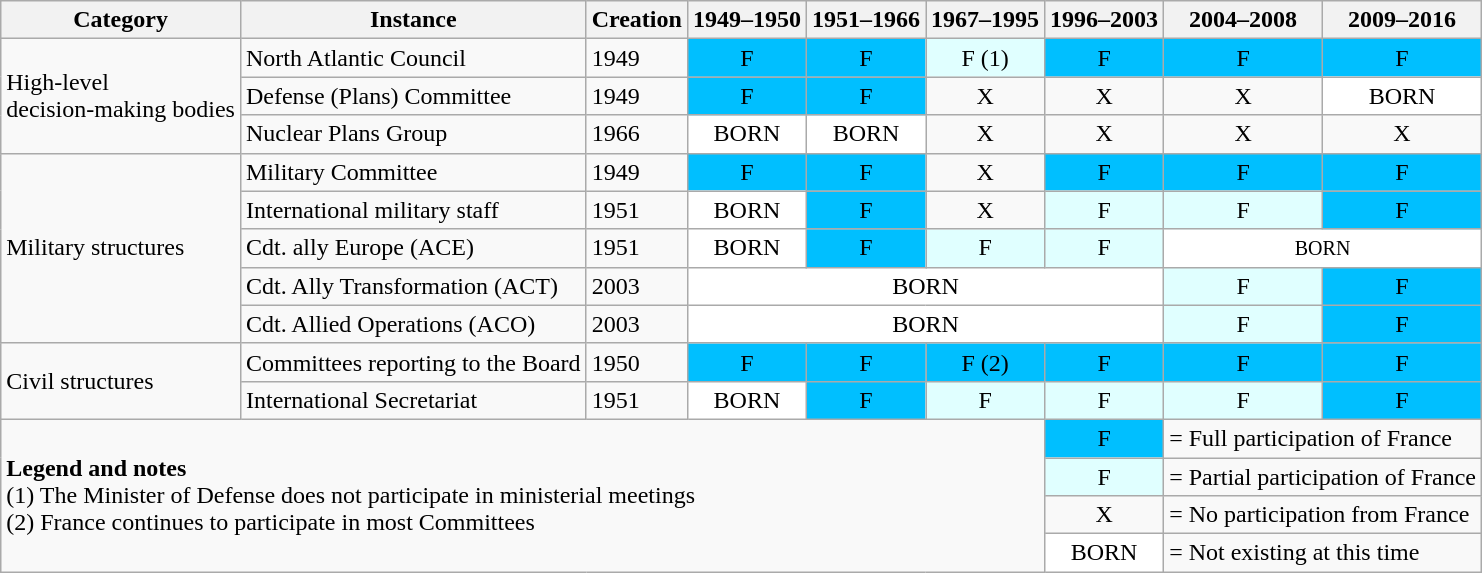<table class="wikitable">
<tr>
<th>Category</th>
<th>Instance</th>
<th>Creation</th>
<th>1949–1950</th>
<th>1951–1966</th>
<th>1967–1995</th>
<th>1996–2003</th>
<th>2004–2008</th>
<th>2009–2016</th>
</tr>
<tr>
<td rowspan="3">High-level<br>decision-making bodies</td>
<td>North Atlantic Council</td>
<td>1949</td>
<td style="background: #00BFFF;text-align:center">F</td>
<td style="background: #00BFFF;text-align:center">F</td>
<td style="background: #E0FFFF;text-align:center">F (1)</td>
<td style="background: #00BFFF;text-align:center">F</td>
<td style="background: #00BFFF;text-align:center">F</td>
<td style="background: #00BFFF;text-align:center">F</td>
</tr>
<tr>
<td>Defense (Plans) Committee</td>
<td>1949</td>
<td style="background: #00BFFF;text-align:center">F</td>
<td style="background: #00BFFF;text-align:center">F</td>
<td style="text-align:center">X</td>
<td style="text-align:center">X</td>
<td style="text-align:center">X</td>
<td style="background: #FFFFFF;text-align:center">BORN</td>
</tr>
<tr>
<td>Nuclear Plans Group</td>
<td>1966</td>
<td style="background: #FFFFFF;text-align:center">BORN</td>
<td style="background: #FFFFFF;text-align:center">BORN</td>
<td style="text-align:center">X</td>
<td style="text-align:center">X</td>
<td style="text-align:center">X</td>
<td style="text-align:center">X</td>
</tr>
<tr>
<td rowspan="5">Military structures</td>
<td>Military Committee</td>
<td>1949</td>
<td style="background: #00BFFF;text-align:center">F</td>
<td style="background: #00BFFF;text-align:center">F</td>
<td style="text-align:center">X</td>
<td style="background: #00BFFF;text-align:center">F</td>
<td style="background: #00BFFF;text-align:center">F</td>
<td style="background: #00BFFF;text-align:center">F</td>
</tr>
<tr>
<td>International military staff</td>
<td>1951</td>
<td style="background: #FFFFFF;text-align:center">BORN</td>
<td style="background: #00BFFF;text-align:center">F</td>
<td style="text-align:center">X</td>
<td style="background: #E0FFFF;text-align:center">F</td>
<td style="background: #E0FFFF;text-align:center">F</td>
<td style="background: #00BFFF;text-align:center">F</td>
</tr>
<tr>
<td>Cdt. ally Europe (ACE)</td>
<td>1951</td>
<td style="background: #FFFFFF;text-align:center">BORN</td>
<td style="background: #00BFFF;text-align:center">F</td>
<td style="background: #E0FFFF;text-align:center">F</td>
<td style="background: #E0FFFF;text-align:center">F</td>
<td colspan="2" style="background: #FFFFFF;text-align:center"><small>BORN</small></td>
</tr>
<tr>
<td>Cdt. Ally Transformation (ACT)</td>
<td>2003</td>
<td colspan="4" style="background: #FFFFFF;text-align:center">BORN</td>
<td style="background: #E0FFFF;text-align:center">F</td>
<td style="background: #00BFFF;text-align:center">F</td>
</tr>
<tr>
<td>Cdt. Allied Operations (ACO)</td>
<td>2003</td>
<td colspan="4" style="background: #FFFFFF;text-align:center">BORN</td>
<td style="background: #E0FFFF;text-align:center">F</td>
<td style="background: #00BFFF;text-align:center">F</td>
</tr>
<tr>
<td rowspan="2">Civil structures</td>
<td>Committees reporting to the Board</td>
<td>1950</td>
<td style="background: #00BFFF;text-align:center">F</td>
<td style="background: #00BFFF;text-align:center">F</td>
<td style="background: #00BFFF;text-align:center">F (2)</td>
<td style="background: #00BFFF;text-align:center">F</td>
<td style="background: #00BFFF;text-align:center">F</td>
<td style="background: #00BFFF;text-align:center">F</td>
</tr>
<tr>
<td>International Secretariat</td>
<td>1951</td>
<td style="background: #FFFFFF;text-align:center">BORN</td>
<td style="background: #00BFFF;text-align:center">F</td>
<td style="background: #E0FFFF;text-align:center">F</td>
<td style="background: #E0FFFF;text-align:center">F</td>
<td style="background: #E0FFFF;text-align:center">F</td>
<td style="background: #00BFFF;text-align:center">F</td>
</tr>
<tr>
<td colspan="6" rowspan="4"><strong>Legend and notes</strong><br>(1) The Minister of Defense does not participate in ministerial meetings<br>(2) France continues to participate in most Committees</td>
<td style="background: #00BFFF;text-align:center">F</td>
<td colspan="2">= Full participation of France</td>
</tr>
<tr>
<td style="background: #E0FFFF;text-align:center">F</td>
<td colspan="2">= Partial participation of France</td>
</tr>
<tr>
<td style="text-align:center">X</td>
<td colspan="2">= No participation from France</td>
</tr>
<tr>
<td style="background: #FFFFFF;text-align:center">BORN</td>
<td colspan="2">= Not existing at this time</td>
</tr>
</table>
